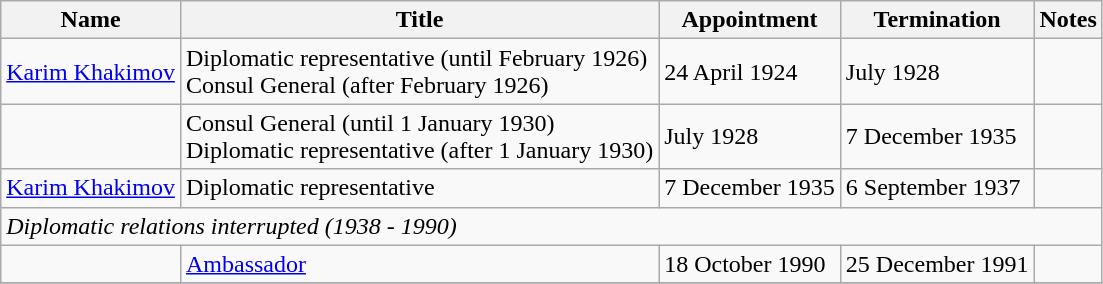<table class="wikitable">
<tr valign="middle">
<th>Name</th>
<th>Title</th>
<th>Appointment</th>
<th>Termination</th>
<th>Notes</th>
</tr>
<tr>
<td><a href='#'>Karim Khakimov</a></td>
<td>Diplomatic representative (until February 1926)<br>Consul General (after February 1926)</td>
<td>24 April 1924</td>
<td>July 1928</td>
<td></td>
</tr>
<tr>
<td></td>
<td>Consul General (until 1 January 1930)<br>Diplomatic representative (after 1 January 1930)</td>
<td>July 1928</td>
<td>7 December 1935</td>
<td></td>
</tr>
<tr>
<td><a href='#'>Karim Khakimov</a></td>
<td>Diplomatic representative</td>
<td>7 December 1935</td>
<td>6 September 1937</td>
<td></td>
</tr>
<tr>
<td colspan="5"><em>Diplomatic relations interrupted (1938 - 1990)</em></td>
</tr>
<tr>
<td></td>
<td><a href='#'>Ambassador</a></td>
<td>18 October 1990</td>
<td>25 December 1991</td>
<td></td>
</tr>
<tr>
</tr>
</table>
